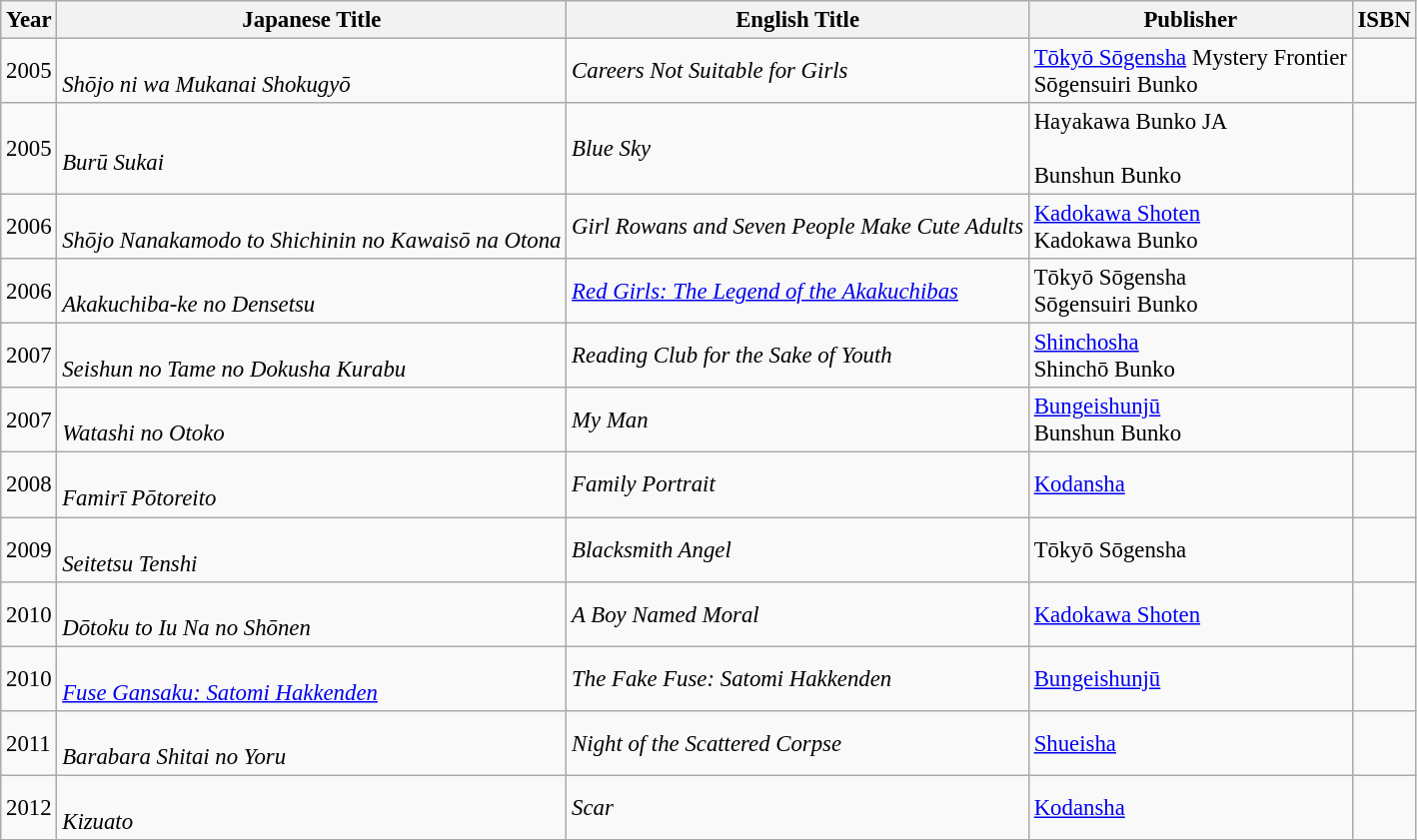<table class="wikitable" style="font-size: 95%;">
<tr>
<th>Year</th>
<th>Japanese Title</th>
<th>English Title</th>
<th>Publisher</th>
<th>ISBN</th>
</tr>
<tr>
<td>2005</td>
<td><br><em>Shōjo ni wa Mukanai Shokugyō</em></td>
<td><em>Careers Not Suitable for Girls</em></td>
<td><a href='#'>Tōkyō Sōgensha</a> Mystery Frontier<br>Sōgensuiri Bunko</td>
<td><br></td>
</tr>
<tr>
<td>2005</td>
<td><br><em>Burū Sukai</em></td>
<td><em>Blue Sky</em></td>
<td>Hayakawa Bunko JA<br><br>Bunshun Bunko</td>
<td><br><br></td>
</tr>
<tr>
<td>2006</td>
<td><br><em>Shōjo Nanakamodo to Shichinin no Kawaisō na Otona</em></td>
<td><em>Girl Rowans and Seven People Make Cute Adults</em></td>
<td><a href='#'>Kadokawa Shoten</a><br>Kadokawa Bunko</td>
<td><br></td>
</tr>
<tr>
<td>2006</td>
<td><br><em>Akakuchiba-ke no Densetsu</em></td>
<td><em><a href='#'>Red Girls: The Legend of the Akakuchibas</a></em></td>
<td>Tōkyō Sōgensha<br>Sōgensuiri Bunko</td>
<td><br></td>
</tr>
<tr>
<td>2007</td>
<td><br><em>Seishun no Tame no Dokusha Kurabu</em></td>
<td><em>Reading Club for the Sake of Youth</em></td>
<td><a href='#'>Shinchosha</a><br>Shinchō Bunko</td>
<td><br></td>
</tr>
<tr>
<td>2007</td>
<td><br><em>Watashi no Otoko</em></td>
<td><em>My Man</em></td>
<td><a href='#'>Bungeishunjū</a><br>Bunshun Bunko</td>
<td><br></td>
</tr>
<tr>
<td>2008</td>
<td><br><em>Famirī Pōtoreito</em></td>
<td><em>Family Portrait</em></td>
<td><a href='#'>Kodansha</a></td>
<td><br></td>
</tr>
<tr>
<td>2009</td>
<td><br><em>Seitetsu Tenshi</em></td>
<td><em>Blacksmith Angel</em></td>
<td>Tōkyō Sōgensha</td>
<td></td>
</tr>
<tr>
<td>2010</td>
<td><br><em>Dōtoku to Iu Na no Shōnen</em></td>
<td><em>A Boy Named Moral</em></td>
<td><a href='#'>Kadokawa Shoten</a></td>
<td></td>
</tr>
<tr>
<td>2010</td>
<td><br><a href='#'><em>Fuse Gansaku: Satomi Hakkenden</em></a></td>
<td><em>The Fake Fuse: Satomi Hakkenden</em></td>
<td><a href='#'>Bungeishunjū</a></td>
<td></td>
</tr>
<tr>
<td>2011</td>
<td><br><em>Barabara Shitai no Yoru</em></td>
<td><em>Night of the Scattered Corpse</em></td>
<td><a href='#'>Shueisha</a></td>
<td></td>
</tr>
<tr>
<td>2012</td>
<td><br><em>Kizuato</em></td>
<td><em>Scar</em></td>
<td><a href='#'>Kodansha</a></td>
<td></td>
</tr>
<tr>
</tr>
</table>
